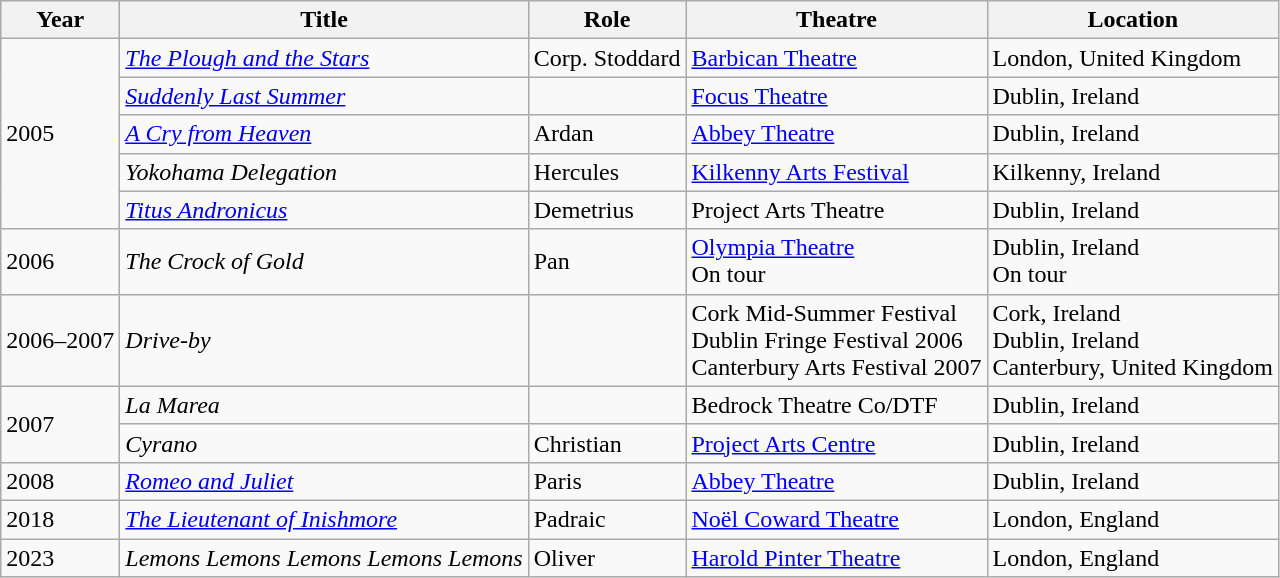<table class="wikitable sortable">
<tr>
<th>Year</th>
<th>Title</th>
<th>Role</th>
<th>Theatre</th>
<th>Location</th>
</tr>
<tr>
<td rowspan="5">2005</td>
<td><em><a href='#'>The Plough and the Stars</a></em></td>
<td>Corp. Stoddard</td>
<td><a href='#'>Barbican Theatre</a></td>
<td>London, United Kingdom</td>
</tr>
<tr>
<td><em><a href='#'>Suddenly Last Summer</a></em></td>
<td></td>
<td><a href='#'>Focus Theatre</a></td>
<td>Dublin, Ireland</td>
</tr>
<tr>
<td><em><a href='#'>A Cry from Heaven</a></em></td>
<td>Ardan</td>
<td><a href='#'>Abbey Theatre</a></td>
<td>Dublin, Ireland</td>
</tr>
<tr>
<td><em>Yokohama Delegation</em></td>
<td>Hercules</td>
<td><a href='#'>Kilkenny Arts Festival</a></td>
<td>Kilkenny, Ireland</td>
</tr>
<tr>
<td><em><a href='#'>Titus Andronicus</a></em></td>
<td>Demetrius</td>
<td>Project Arts Theatre</td>
<td>Dublin, Ireland</td>
</tr>
<tr>
<td>2006</td>
<td><em>The Crock of Gold</em></td>
<td>Pan</td>
<td><a href='#'>Olympia Theatre</a><br>On tour</td>
<td>Dublin, Ireland<br>On tour</td>
</tr>
<tr>
<td>2006–2007</td>
<td><em>Drive-by</em></td>
<td></td>
<td>Cork Mid-Summer Festival<br>Dublin Fringe Festival 2006<br>Canterbury Arts Festival 2007</td>
<td>Cork, Ireland<br>Dublin, Ireland<br>Canterbury, United Kingdom</td>
</tr>
<tr>
<td rowspan="2">2007</td>
<td><em>La Marea</em></td>
<td></td>
<td>Bedrock Theatre Co/DTF</td>
<td>Dublin, Ireland</td>
</tr>
<tr>
<td><em>Cyrano</em></td>
<td>Christian</td>
<td><a href='#'>Project Arts Centre</a></td>
<td>Dublin, Ireland</td>
</tr>
<tr>
<td>2008</td>
<td><em><a href='#'>Romeo and Juliet</a></em></td>
<td>Paris</td>
<td><a href='#'>Abbey Theatre</a></td>
<td>Dublin, Ireland</td>
</tr>
<tr>
<td>2018</td>
<td><em><a href='#'>The Lieutenant of Inishmore</a></em></td>
<td>Padraic</td>
<td><a href='#'>Noël Coward Theatre</a></td>
<td>London, England</td>
</tr>
<tr>
<td>2023</td>
<td><em>Lemons Lemons Lemons Lemons Lemons</em></td>
<td>Oliver</td>
<td><a href='#'>Harold Pinter Theatre</a></td>
<td>London, England</td>
</tr>
</table>
